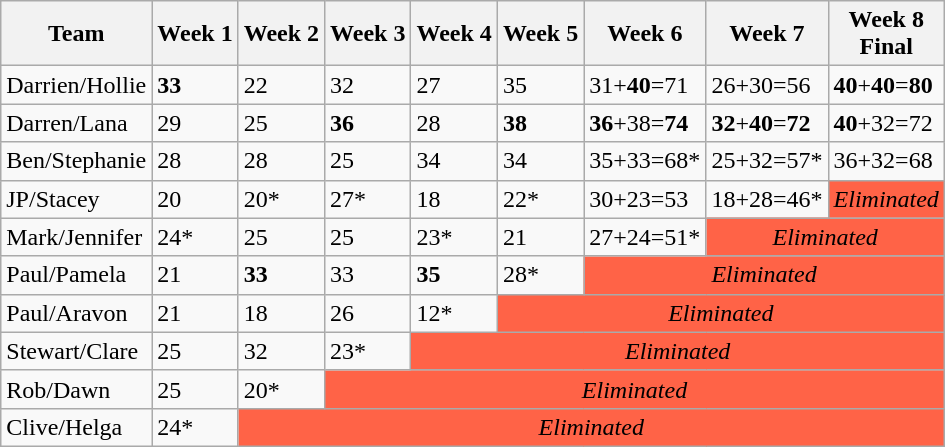<table class="wikitable">
<tr>
<th>Team</th>
<th>Week 1</th>
<th>Week 2</th>
<th>Week 3</th>
<th>Week 4</th>
<th>Week 5</th>
<th>Week 6</th>
<th>Week 7</th>
<th>Week 8<br>Final</th>
</tr>
<tr>
<td>Darrien/Hollie</td>
<td><strong>33</strong></td>
<td>22</td>
<td>32</td>
<td>27</td>
<td>35</td>
<td>31+<strong>40</strong>=71</td>
<td>26+30=56</td>
<td><strong>40</strong>+<strong>40</strong>=<strong>80</strong></td>
</tr>
<tr>
<td>Darren/Lana</td>
<td>29</td>
<td>25</td>
<td><strong>36</strong></td>
<td>28</td>
<td><strong>38</strong></td>
<td><strong>36</strong>+38=<strong>74</strong></td>
<td><strong>32</strong>+<strong>40</strong>=<strong>72</strong></td>
<td><strong>40</strong>+<span>32</span>=72</td>
</tr>
<tr>
<td>Ben/Stephanie</td>
<td>28</td>
<td>28</td>
<td>25</td>
<td>34</td>
<td>34</td>
<td>35+33=68*</td>
<td>25+32=57*</td>
<td><span>36</span>+<span>32</span>=<span>68</span></td>
</tr>
<tr>
<td>JP/Stacey</td>
<td><span>20</span></td>
<td>20*</td>
<td>27*</td>
<td>18</td>
<td>22*</td>
<td>30+<span>23</span>=53</td>
<td><span>18</span>+<span>28</span>=<span>46</span>*</td>
<td style="background:tomato;" align="center" colspan="1"><em>Eliminated</em></td>
</tr>
<tr>
<td>Mark/Jennifer</td>
<td>24*</td>
<td>25</td>
<td>25</td>
<td>23*</td>
<td><span>21</span></td>
<td><span>27</span>+24=<span>51</span>*</td>
<td style="background:tomato;" align="center" colspan="2"><em>Eliminated</em></td>
</tr>
<tr>
<td>Paul/Pamela</td>
<td>21</td>
<td><strong>33</strong></td>
<td>33</td>
<td><strong>35</strong></td>
<td>28*</td>
<td style="background:tomato;" align="center" colspan="3"><em>Eliminated</em></td>
</tr>
<tr>
<td>Paul/Aravon</td>
<td>21</td>
<td><span>18</span></td>
<td>26</td>
<td><span>12</span>*</td>
<td style="background:tomato;" align="center" colspan="4"><em>Eliminated</em></td>
</tr>
<tr>
<td>Stewart/Clare</td>
<td>25</td>
<td>32</td>
<td><span>23</span>*</td>
<td style="background:tomato;" align="center" colspan="5"><em>Eliminated</em></td>
</tr>
<tr>
<td>Rob/Dawn</td>
<td>25</td>
<td>20*</td>
<td style="background:tomato;" align="center" colspan="6"><em>Eliminated</em></td>
</tr>
<tr>
<td>Clive/Helga</td>
<td>24*</td>
<td style="background:tomato;" align="center" colspan="7"><em>Eliminated</em></td>
</tr>
</table>
